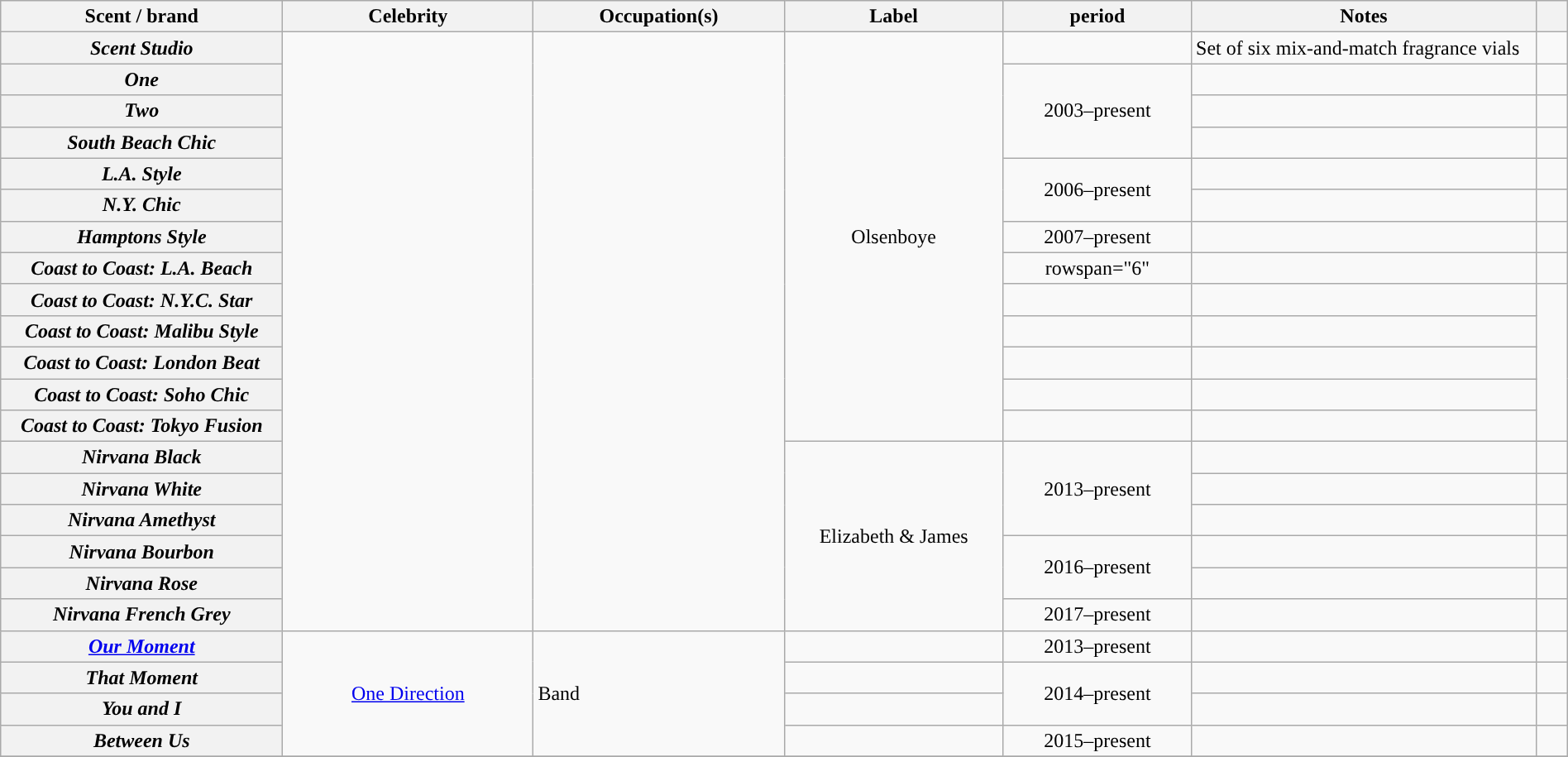<table class="wikitable sortable plainrowheaders" font-size:95%; style="text-align:center;" width="100%;">
<tr>
<th scope="col" width="18%">Scent / brand</th>
<th scope="col" width:"16%">Celebrity</th>
<th scope="col" width="16%">Occupation(s)</th>
<th scope="col" width="14%">Label</th>
<th scope="col" width="12%"> period</th>
<th scope="col" width="22%;" class="unsortable">Notes</th>
<th scope="col" width="2%;" class="unsortable"></th>
</tr>
<tr>
<th scope="row"><em>Scent Studio</em></th>
<td rowspan="19"></td>
<td rowspan="19"></td>
<td rowspan="13">Olsenboye</td>
<td></td>
<td style="text-align:left;">Set of six mix-and-match fragrance vials</td>
<td></td>
</tr>
<tr>
<th scope="row"><em>One</em></th>
<td rowspan="3">2003–present</td>
<td style="text-align:left;"></td>
<td></td>
</tr>
<tr>
<th scope="row"><em>Two</em></th>
<td style="text-align:left;"></td>
<td></td>
</tr>
<tr>
<th scope="row"><em>South Beach Chic</em></th>
<td style="text-align:left;"></td>
<td></td>
</tr>
<tr>
<th scope="row"><em>L.A. Style</em></th>
<td rowspan="2">2006–present</td>
<td style="text-align:left;"></td>
<td></td>
</tr>
<tr>
<th scope="row"><em>N.Y. Chic</em></th>
<td style="text-align:left;"></td>
<td></td>
</tr>
<tr>
<th scope="row"><em>Hamptons Style</em></th>
<td>2007–present</td>
<td style="text-align:left;"></td>
<td></td>
</tr>
<tr>
<th scope="row"><em>Coast to Coast: L.A. Beach</em></th>
<td>rowspan="6" </td>
<td style="text-align:left;"></td>
<td></td>
</tr>
<tr>
<th scope="row"><em>Coast to Coast: N.Y.C. Star</em></th>
<td style="text-align:left;"></td>
<td></td>
</tr>
<tr>
<th scope="row"><em>Coast to Coast: Malibu Style</em></th>
<td style="text-align:left;"></td>
<td></td>
</tr>
<tr>
<th scope="row"><em>Coast to Coast: London Beat</em></th>
<td style="text-align:left;"></td>
<td></td>
</tr>
<tr>
<th scope="row"><em>Coast to Coast: Soho Chic</em></th>
<td style="text-align:left;"></td>
<td></td>
</tr>
<tr>
<th scope="row"><em>Coast to Coast: Tokyo Fusion</em></th>
<td style="text-align:left;"></td>
<td></td>
</tr>
<tr>
<th scope="row"><em>Nirvana Black</em></th>
<td rowspan="6">Elizabeth & James</td>
<td rowspan="3">2013–present</td>
<td style="text-align:left;"></td>
<td></td>
</tr>
<tr>
<th scope="row"><em>Nirvana White</em></th>
<td style="text-align:left;"></td>
<td></td>
</tr>
<tr>
<th scope="row"><em>Nirvana Amethyst</em></th>
<td style="text-align:left;"></td>
<td></td>
</tr>
<tr>
<th scope="row"><em>Nirvana Bourbon</em></th>
<td rowspan="2">2016–present</td>
<td style="text-align:left;"></td>
<td></td>
</tr>
<tr>
<th scope="row"><em>Nirvana Rose</em></th>
<td style="text-align:left;"></td>
<td></td>
</tr>
<tr>
<th scope="row"><em>Nirvana French Grey</em></th>
<td>2017–present</td>
<td style="text-align:left;"></td>
<td></td>
</tr>
<tr>
<th scope="row"><em><a href='#'>Our Moment</a></em></th>
<td rowspan="4"><a href='#'>One Direction</a></td>
<td rowspan="4" style="text-align:left;">Band</td>
<td></td>
<td>2013–present</td>
<td style="text-align:left;"></td>
<td></td>
</tr>
<tr>
<th scope="row"><em>That Moment</em></th>
<td></td>
<td rowspan="2">2014–present</td>
<td style="text-align:left;"></td>
<td></td>
</tr>
<tr>
<th scope="row"><em>You and I</em></th>
<td></td>
<td style="text-align:left;"></td>
<td></td>
</tr>
<tr>
<th scope="row"><em>Between Us</em></th>
<td></td>
<td>2015–present</td>
<td style="text-align:left;"></td>
<td></td>
</tr>
<tr>
</tr>
</table>
